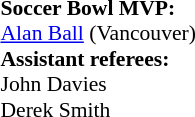<table style="width:100%; font-size:90%;">
<tr>
<td style="width:50%; vertical-align:top;"><br><strong>Soccer Bowl MVP:</strong>
<br><a href='#'>Alan Ball</a> (Vancouver)
<br><strong>Assistant referees:</strong>
<br> John Davies
<br> Derek Smith</td>
</tr>
</table>
